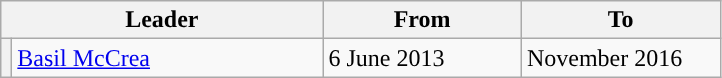<table class="wikitable">
<tr>
<th colspan=2>Leader</th>
<th>From</th>
<th>To</th>
</tr>
<tr>
<th style="background:"></th>
<td style="width:200px;"><a href='#'>Basil McCrea</a></td>
<td style="width:125px;">6 June 2013</td>
<td style="width:125px;">November 2016</td>
</tr>
</table>
